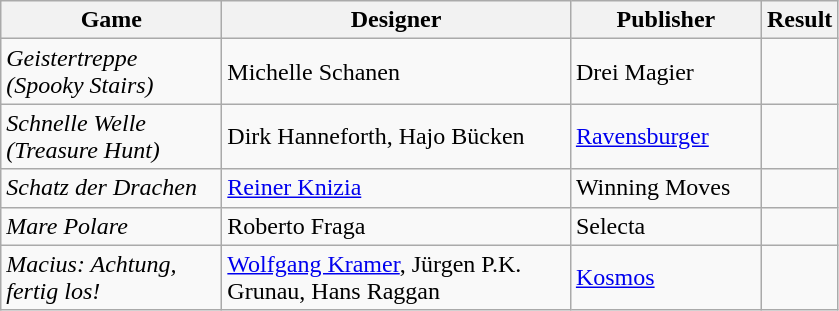<table class="wikitable">
<tr>
<th style="width:140px;">Game</th>
<th style="width:225px;">Designer</th>
<th style="width:120px;">Publisher</th>
<th>Result</th>
</tr>
<tr>
<td><em>Geistertreppe (Spooky Stairs)</em></td>
<td>Michelle Schanen</td>
<td>Drei Magier</td>
<td></td>
</tr>
<tr>
<td><em>Schnelle Welle (Treasure Hunt)</em></td>
<td>Dirk Hanneforth, Hajo Bücken</td>
<td><a href='#'>Ravensburger</a></td>
<td></td>
</tr>
<tr>
<td><em>Schatz der Drachen</em></td>
<td><a href='#'>Reiner Knizia</a></td>
<td>Winning Moves</td>
<td></td>
</tr>
<tr>
<td><em>Mare Polare</em></td>
<td>Roberto Fraga</td>
<td>Selecta</td>
<td></td>
</tr>
<tr>
<td><em>Macius: Achtung, fertig los!</em></td>
<td><a href='#'>Wolfgang Kramer</a>, Jürgen P.K. Grunau, Hans Raggan</td>
<td><a href='#'>Kosmos</a></td>
<td></td>
</tr>
</table>
